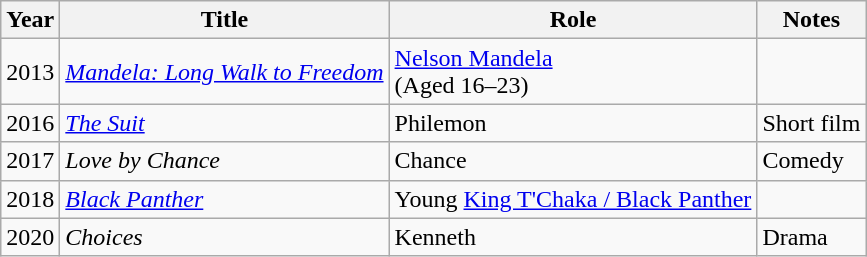<table class="wikitable sortable">
<tr>
<th>Year</th>
<th>Title</th>
<th>Role</th>
<th class="unsortable">Notes</th>
</tr>
<tr>
<td>2013</td>
<td><em><a href='#'>Mandela: Long Walk to Freedom</a></em></td>
<td><a href='#'>Nelson Mandela</a> <br>(Aged 16–23)</td>
<td></td>
</tr>
<tr>
<td>2016</td>
<td><em><a href='#'>The Suit</a></em></td>
<td>Philemon</td>
<td>Short film</td>
</tr>
<tr>
<td>2017</td>
<td><em>Love by Chance</em></td>
<td>Chance</td>
<td>Comedy</td>
</tr>
<tr>
<td>2018</td>
<td><em><a href='#'>Black Panther</a></em></td>
<td>Young <a href='#'>King T'Chaka / Black Panther</a></td>
<td></td>
</tr>
<tr>
<td>2020</td>
<td><em>Choices</em></td>
<td>Kenneth</td>
<td>Drama</td>
</tr>
</table>
